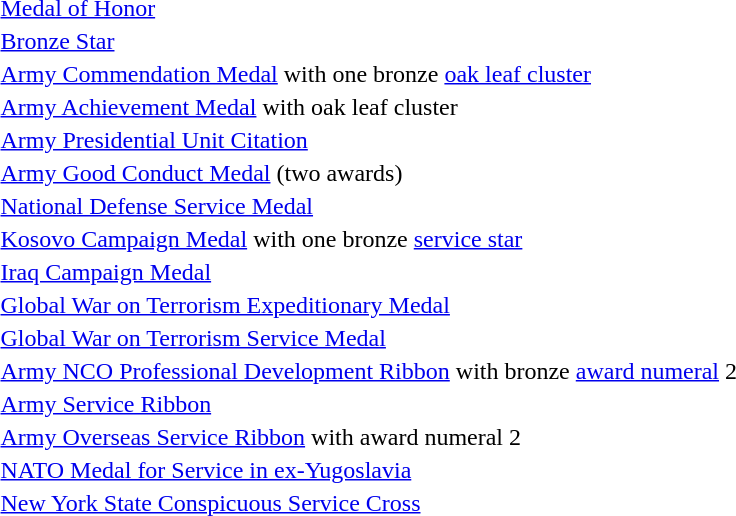<table>
<tr>
<td></td>
<td><a href='#'>Medal of Honor</a></td>
</tr>
<tr>
<td></td>
<td><a href='#'>Bronze Star</a></td>
</tr>
<tr>
<td></td>
<td><a href='#'>Army Commendation Medal</a> with one bronze <a href='#'>oak leaf cluster</a></td>
</tr>
<tr>
<td></td>
<td><a href='#'>Army Achievement Medal</a> with oak leaf cluster</td>
</tr>
<tr>
<td></td>
<td><a href='#'>Army Presidential Unit Citation</a></td>
</tr>
<tr>
<td></td>
<td><a href='#'>Army Good Conduct Medal</a> (two awards)</td>
</tr>
<tr>
<td></td>
<td><a href='#'>National Defense Service Medal</a></td>
</tr>
<tr>
<td></td>
<td><a href='#'>Kosovo Campaign Medal</a> with one bronze <a href='#'>service star</a></td>
</tr>
<tr>
<td></td>
<td><a href='#'>Iraq Campaign Medal</a></td>
</tr>
<tr>
<td></td>
<td><a href='#'>Global War on Terrorism Expeditionary Medal</a></td>
</tr>
<tr>
<td></td>
<td><a href='#'>Global War on Terrorism Service Medal</a></td>
</tr>
<tr>
<td><span></span></td>
<td><a href='#'>Army NCO Professional Development Ribbon</a> with bronze <a href='#'>award numeral</a> 2</td>
</tr>
<tr>
<td></td>
<td><a href='#'>Army Service Ribbon</a></td>
</tr>
<tr>
<td><span></span></td>
<td><a href='#'>Army Overseas Service Ribbon</a> with award numeral 2</td>
</tr>
<tr>
<td></td>
<td><a href='#'>NATO Medal for Service in ex-Yugoslavia</a></td>
</tr>
<tr>
<td></td>
<td><a href='#'>New York State Conspicuous Service Cross</a></td>
</tr>
</table>
